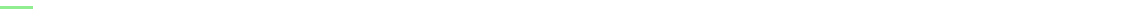<table width=60%>
<tr>
<td style="width: 20px;"></td>
<td bgcolor=#ffffff></td>
</tr>
<tr>
<td bgcolor=#90EE90></td>
<td bgcolor=#ffffff></td>
</tr>
</table>
